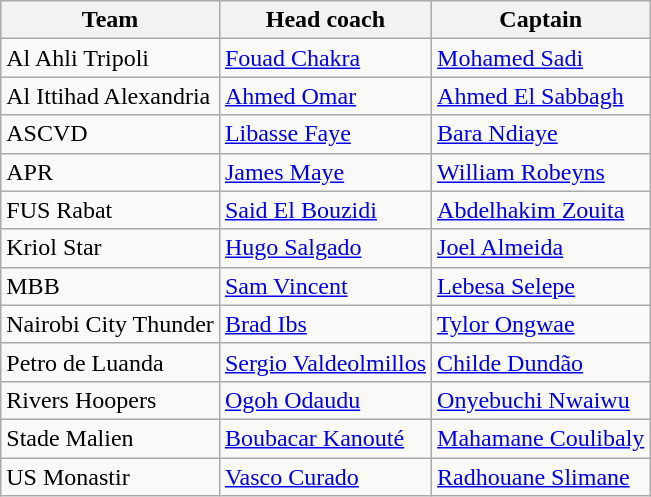<table class="wikitable sortable">
<tr>
<th>Team</th>
<th>Head coach</th>
<th>Captain</th>
</tr>
<tr>
<td>Al Ahli Tripoli</td>
<td> <a href='#'>Fouad Chakra</a></td>
<td> <a href='#'>Mohamed Sadi</a></td>
</tr>
<tr>
<td>Al Ittihad Alexandria</td>
<td> <a href='#'>Ahmed Omar</a></td>
<td> <a href='#'>Ahmed El Sabbagh</a></td>
</tr>
<tr>
<td>ASCVD</td>
<td> <a href='#'>Libasse Faye</a></td>
<td> <a href='#'>Bara Ndiaye</a></td>
</tr>
<tr>
<td>APR</td>
<td> <a href='#'>James Maye</a></td>
<td> <a href='#'>William Robeyns</a></td>
</tr>
<tr>
<td>FUS Rabat</td>
<td> <a href='#'>Said El Bouzidi</a></td>
<td> <a href='#'>Abdelhakim Zouita</a></td>
</tr>
<tr>
<td>Kriol Star</td>
<td> <a href='#'>Hugo Salgado</a></td>
<td> <a href='#'>Joel Almeida</a></td>
</tr>
<tr>
<td>MBB</td>
<td> <a href='#'>Sam Vincent</a></td>
<td> <a href='#'>Lebesa Selepe</a></td>
</tr>
<tr>
<td>Nairobi City Thunder</td>
<td> <a href='#'>Brad Ibs</a></td>
<td> <a href='#'>Tylor Ongwae</a></td>
</tr>
<tr>
<td>Petro de Luanda</td>
<td> <a href='#'>Sergio Valdeolmillos</a></td>
<td> <a href='#'>Childe Dundão</a></td>
</tr>
<tr>
<td>Rivers Hoopers</td>
<td> <a href='#'>Ogoh Odaudu</a></td>
<td> <a href='#'>Onyebuchi Nwaiwu</a></td>
</tr>
<tr>
<td>Stade Malien</td>
<td> <a href='#'>Boubacar Kanouté</a></td>
<td> <a href='#'>Mahamane Coulibaly</a></td>
</tr>
<tr>
<td>US Monastir</td>
<td> <a href='#'>Vasco Curado</a></td>
<td> <a href='#'>Radhouane Slimane</a></td>
</tr>
</table>
